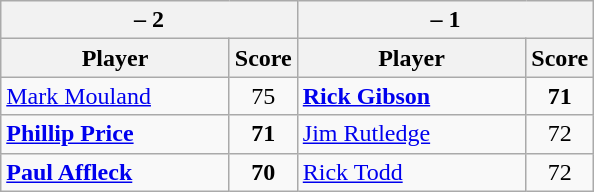<table class=wikitable>
<tr>
<th colspan=2> – 2</th>
<th colspan=2> – 1</th>
</tr>
<tr>
<th width=145>Player</th>
<th>Score</th>
<th width=145>Player</th>
<th>Score</th>
</tr>
<tr>
<td><a href='#'>Mark Mouland</a></td>
<td align=center>75</td>
<td><strong><a href='#'>Rick Gibson</a></strong></td>
<td align=center><strong>71</strong></td>
</tr>
<tr>
<td><strong><a href='#'>Phillip Price</a></strong></td>
<td align=center><strong>71</strong></td>
<td><a href='#'>Jim Rutledge</a></td>
<td align=center>72</td>
</tr>
<tr>
<td><strong><a href='#'>Paul Affleck</a></strong></td>
<td align=center><strong>70</strong></td>
<td><a href='#'>Rick Todd</a></td>
<td align=center>72</td>
</tr>
</table>
